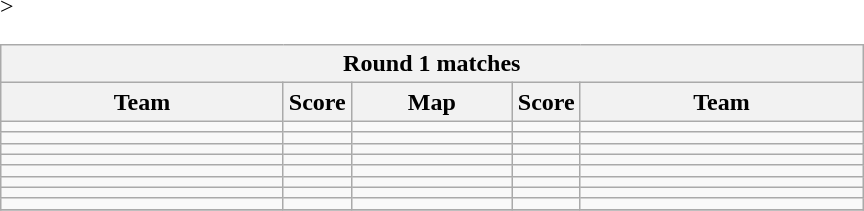<table class="wikitable" style="text-align: center;">
<tr>
<th colspan=5>Round 1 matches</th>
</tr>
<tr <noinclude>>
<th width="181px">Team</th>
<th width="20px">Score</th>
<th width="100px">Map</th>
<th width="20px">Score</th>
<th width="181px">Team</noinclude></th>
</tr>
<tr>
<td></td>
<td></td>
<td></td>
<td></td>
<td></td>
</tr>
<tr>
<td></td>
<td></td>
<td></td>
<td></td>
<td></td>
</tr>
<tr>
<td></td>
<td></td>
<td></td>
<td></td>
<td></td>
</tr>
<tr>
<td></td>
<td></td>
<td></td>
<td></td>
<td></td>
</tr>
<tr>
<td></td>
<td></td>
<td></td>
<td></td>
<td></td>
</tr>
<tr>
<td></td>
<td></td>
<td></td>
<td></td>
<td></td>
</tr>
<tr>
<td></td>
<td></td>
<td></td>
<td></td>
<td></td>
</tr>
<tr>
<td></td>
<td></td>
<td></td>
<td></td>
<td></td>
</tr>
<tr>
</tr>
</table>
